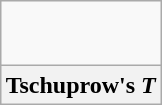<table class="wikitable" align="right" valign>
<tr>
<td align="center"><br>  </td>
</tr>
<tr>
<th>Tschuprow's <em>T</em></th>
</tr>
</table>
